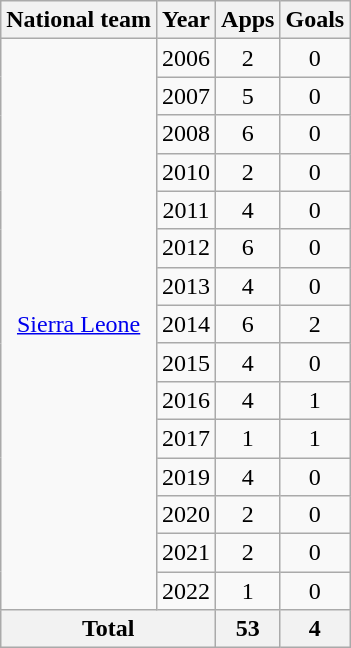<table class=wikitable style=text-align:center>
<tr>
<th>National team</th>
<th>Year</th>
<th>Apps</th>
<th>Goals</th>
</tr>
<tr>
<td rowspan=15><a href='#'>Sierra Leone</a></td>
<td>2006</td>
<td>2</td>
<td>0</td>
</tr>
<tr>
<td>2007</td>
<td>5</td>
<td>0</td>
</tr>
<tr>
<td>2008</td>
<td>6</td>
<td>0</td>
</tr>
<tr>
<td>2010</td>
<td>2</td>
<td>0</td>
</tr>
<tr>
<td>2011</td>
<td>4</td>
<td>0</td>
</tr>
<tr>
<td>2012</td>
<td>6</td>
<td>0</td>
</tr>
<tr>
<td>2013</td>
<td>4</td>
<td>0</td>
</tr>
<tr>
<td>2014</td>
<td>6</td>
<td>2</td>
</tr>
<tr>
<td>2015</td>
<td>4</td>
<td>0</td>
</tr>
<tr>
<td>2016</td>
<td>4</td>
<td>1</td>
</tr>
<tr>
<td>2017</td>
<td>1</td>
<td>1</td>
</tr>
<tr>
<td>2019</td>
<td>4</td>
<td>0</td>
</tr>
<tr>
<td>2020</td>
<td>2</td>
<td>0</td>
</tr>
<tr>
<td>2021</td>
<td>2</td>
<td>0</td>
</tr>
<tr>
<td>2022</td>
<td>1</td>
<td>0</td>
</tr>
<tr>
<th colspan=2>Total</th>
<th>53</th>
<th>4</th>
</tr>
</table>
